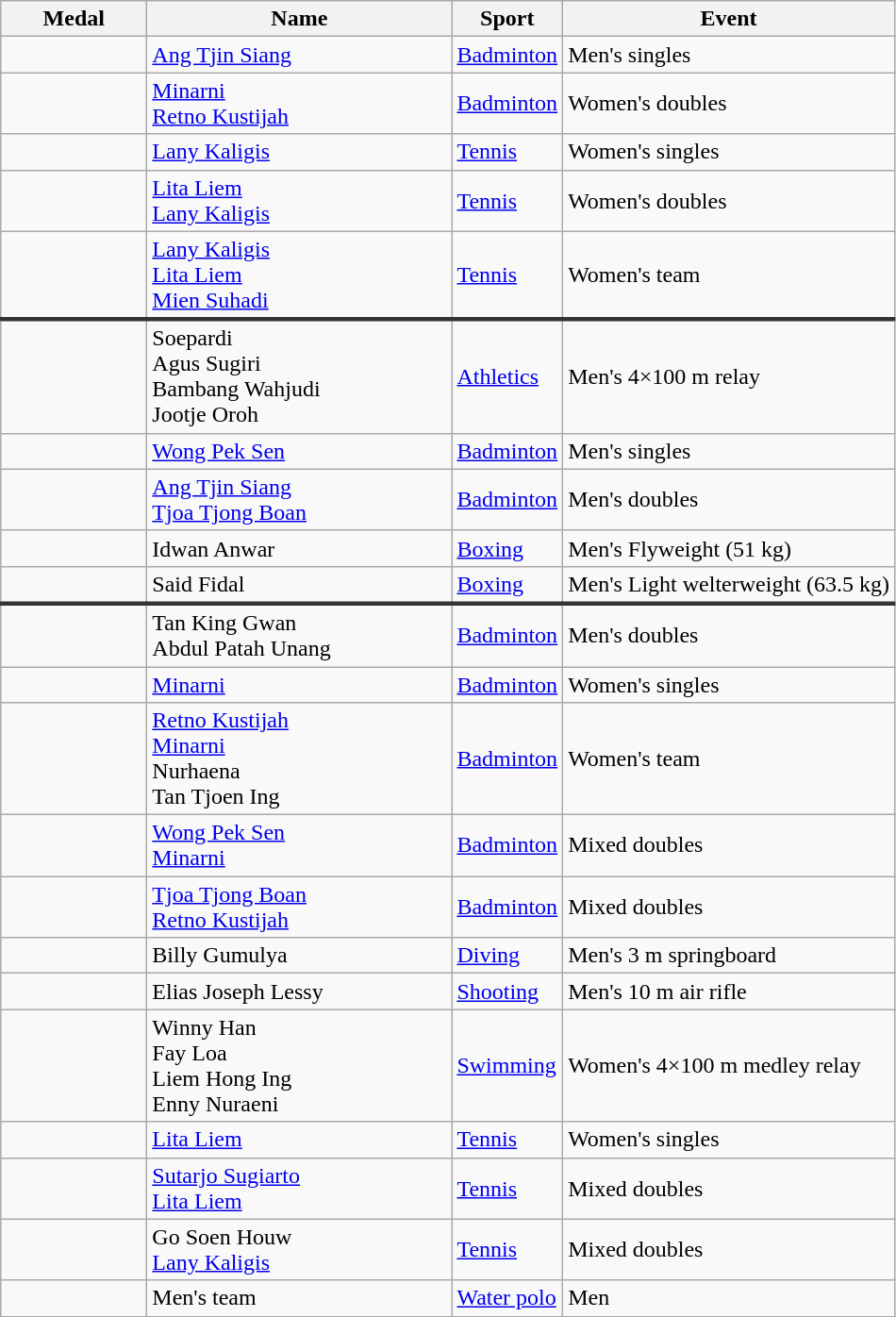<table class="wikitable sortable" style="text-align:left;">
<tr>
<th style="width:6em">Medal</th>
<th style="width:13em">Name</th>
<th>Sport</th>
<th>Event</th>
</tr>
<tr>
<td></td>
<td><a href='#'>Ang Tjin Siang</a></td>
<td>  <a href='#'>Badminton</a></td>
<td>Men's singles</td>
</tr>
<tr>
<td></td>
<td><a href='#'>Minarni</a><br><a href='#'>Retno Kustijah</a></td>
<td> <a href='#'>Badminton</a></td>
<td>Women's doubles</td>
</tr>
<tr>
<td></td>
<td><a href='#'>Lany Kaligis</a></td>
<td>  <a href='#'>Tennis</a></td>
<td>Women's singles</td>
</tr>
<tr>
<td></td>
<td><a href='#'>Lita Liem</a><br><a href='#'>Lany Kaligis</a></td>
<td>  <a href='#'>Tennis</a></td>
<td>Women's doubles</td>
</tr>
<tr>
<td></td>
<td><a href='#'>Lany Kaligis</a><br><a href='#'>Lita Liem</a><br><a href='#'>Mien Suhadi</a></td>
<td> <a href='#'>Tennis</a></td>
<td>Women's team</td>
</tr>
<tr style="border-top: 3px solid #333333;">
<td></td>
<td>Soepardi<br>Agus Sugiri<br>Bambang Wahjudi<br>Jootje Oroh</td>
<td> <a href='#'>Athletics</a></td>
<td>Men's 4×100 m relay</td>
</tr>
<tr>
<td></td>
<td><a href='#'>Wong Pek Sen</a></td>
<td> <a href='#'>Badminton</a></td>
<td>Men's singles</td>
</tr>
<tr>
<td></td>
<td><a href='#'>Ang Tjin Siang</a><br><a href='#'>Tjoa Tjong Boan</a></td>
<td>  <a href='#'>Badminton</a></td>
<td>Men's doubles</td>
</tr>
<tr>
<td></td>
<td>Idwan Anwar</td>
<td>    <a href='#'>Boxing</a></td>
<td>Men's Flyweight (51 kg)</td>
</tr>
<tr>
<td></td>
<td>Said Fidal</td>
<td>   <a href='#'>Boxing</a></td>
<td>Men's Light welterweight (63.5 kg)</td>
</tr>
<tr style="border-top: 3px solid #333333;">
<td></td>
<td>Tan King Gwan<br>Abdul Patah Unang</td>
<td> <a href='#'>Badminton</a></td>
<td>Men's doubles</td>
</tr>
<tr>
<td></td>
<td><a href='#'>Minarni</a></td>
<td> <a href='#'>Badminton</a></td>
<td>Women's singles</td>
</tr>
<tr>
<td></td>
<td><a href='#'>Retno Kustijah</a><br><a href='#'>Minarni</a><br>Nurhaena<br>Tan Tjoen Ing</td>
<td> <a href='#'>Badminton</a></td>
<td>Women's team</td>
</tr>
<tr>
<td></td>
<td><a href='#'>Wong Pek Sen</a><br><a href='#'>Minarni</a></td>
<td> <a href='#'>Badminton</a></td>
<td>Mixed doubles</td>
</tr>
<tr>
<td></td>
<td><a href='#'>Tjoa Tjong Boan</a><br><a href='#'>Retno Kustijah</a></td>
<td> <a href='#'>Badminton</a></td>
<td>Mixed doubles</td>
</tr>
<tr>
<td></td>
<td>Billy Gumulya</td>
<td> <a href='#'>Diving</a></td>
<td>Men's 3 m springboard</td>
</tr>
<tr>
<td></td>
<td>Elias Joseph Lessy</td>
<td> <a href='#'>Shooting</a></td>
<td>Men's 10 m air rifle</td>
</tr>
<tr>
<td></td>
<td>Winny Han<br>Fay Loa<br>Liem Hong Ing<br>Enny Nuraeni</td>
<td> <a href='#'>Swimming</a></td>
<td>Women's 4×100 m medley relay</td>
</tr>
<tr>
<td></td>
<td><a href='#'>Lita Liem</a></td>
<td> <a href='#'>Tennis</a></td>
<td>Women's singles</td>
</tr>
<tr>
<td></td>
<td><a href='#'>Sutarjo Sugiarto</a><br><a href='#'>Lita Liem</a></td>
<td> <a href='#'>Tennis</a></td>
<td>Mixed doubles</td>
</tr>
<tr>
<td></td>
<td>Go Soen Houw <br><a href='#'>Lany Kaligis</a></td>
<td> <a href='#'>Tennis</a></td>
<td>Mixed doubles</td>
</tr>
<tr>
<td></td>
<td>Men's team</td>
<td><a href='#'>Water polo</a></td>
<td>Men</td>
</tr>
<tr>
</tr>
</table>
